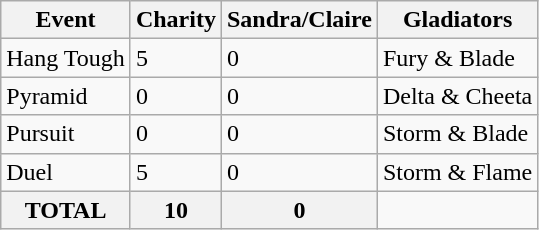<table class="wikitable">
<tr>
<th>Event</th>
<th>Charity</th>
<th>Sandra/Claire</th>
<th>Gladiators</th>
</tr>
<tr>
<td>Hang Tough</td>
<td>5</td>
<td>0</td>
<td>Fury & Blade</td>
</tr>
<tr>
<td>Pyramid</td>
<td>0</td>
<td>0</td>
<td>Delta & Cheeta</td>
</tr>
<tr>
<td>Pursuit</td>
<td>0</td>
<td>0</td>
<td>Storm & Blade</td>
</tr>
<tr>
<td>Duel</td>
<td>5</td>
<td>0</td>
<td>Storm & Flame</td>
</tr>
<tr>
<th>TOTAL</th>
<th>10</th>
<th>0</th>
</tr>
</table>
